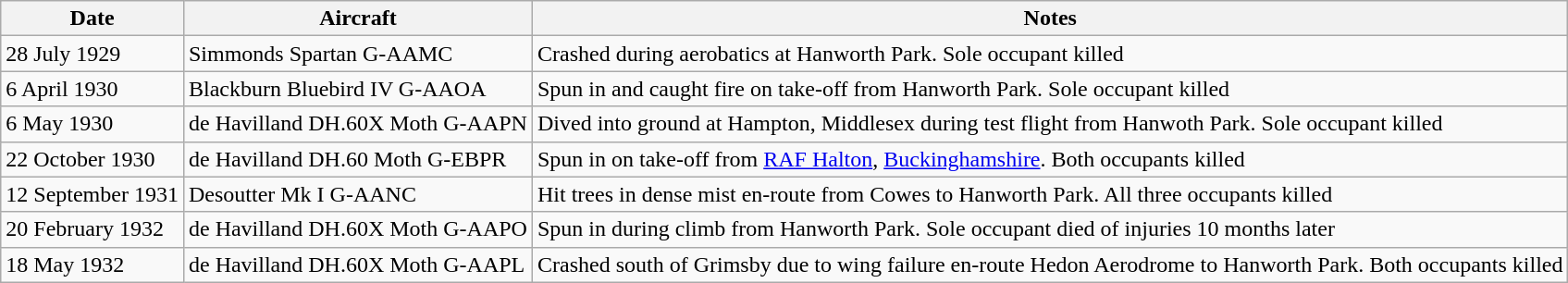<table class="wikitable">
<tr>
<th>Date</th>
<th>Aircraft</th>
<th>Notes</th>
</tr>
<tr>
<td>28 July 1929</td>
<td>Simmonds Spartan G-AAMC</td>
<td>Crashed during aerobatics at Hanworth Park. Sole occupant killed</td>
</tr>
<tr>
<td>6 April 1930</td>
<td>Blackburn Bluebird IV G-AAOA</td>
<td>Spun in and caught fire on take-off from Hanworth Park. Sole occupant killed</td>
</tr>
<tr>
<td>6 May 1930</td>
<td>de Havilland DH.60X Moth G-AAPN</td>
<td>Dived into ground at Hampton, Middlesex during test flight from Hanwoth Park. Sole occupant killed</td>
</tr>
<tr>
<td>22 October 1930</td>
<td>de Havilland DH.60 Moth G-EBPR</td>
<td>Spun in on take-off from <a href='#'>RAF Halton</a>, <a href='#'>Buckinghamshire</a>. Both occupants killed</td>
</tr>
<tr>
<td>12 September 1931</td>
<td>Desoutter Mk I G-AANC</td>
<td>Hit trees in dense mist en-route from Cowes to Hanworth Park. All three occupants killed</td>
</tr>
<tr>
<td>20 February 1932</td>
<td>de Havilland DH.60X Moth G-AAPO</td>
<td>Spun in during climb from Hanworth Park. Sole occupant died of injuries 10 months later</td>
</tr>
<tr>
<td>18 May 1932</td>
<td>de Havilland DH.60X Moth G-AAPL</td>
<td>Crashed south of Grimsby due to wing failure en-route Hedon Aerodrome to Hanworth Park. Both occupants killed</td>
</tr>
</table>
